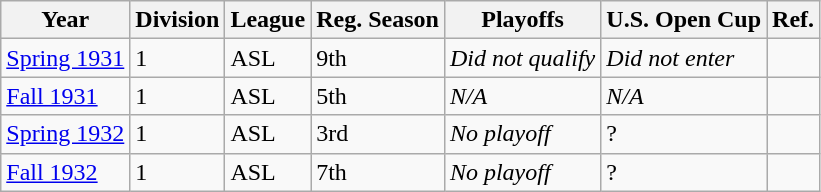<table class="wikitable">
<tr>
<th>Year</th>
<th>Division</th>
<th>League</th>
<th>Reg. Season</th>
<th>Playoffs</th>
<th>U.S. Open Cup</th>
<th>Ref.</th>
</tr>
<tr>
<td><a href='#'>Spring 1931</a></td>
<td>1</td>
<td>ASL</td>
<td>9th</td>
<td><em>Did not qualify</em></td>
<td><em>Did not enter</em></td>
<td></td>
</tr>
<tr>
<td><a href='#'>Fall 1931</a></td>
<td>1</td>
<td>ASL</td>
<td>5th</td>
<td><em>N/A</em></td>
<td><em>N/A</em></td>
<td></td>
</tr>
<tr>
<td><a href='#'>Spring 1932</a></td>
<td>1</td>
<td>ASL</td>
<td>3rd</td>
<td><em>No playoff</em></td>
<td>?</td>
<td></td>
</tr>
<tr>
<td><a href='#'>Fall 1932</a></td>
<td>1</td>
<td>ASL</td>
<td>7th</td>
<td><em>No playoff</em></td>
<td>?</td>
<td></td>
</tr>
</table>
